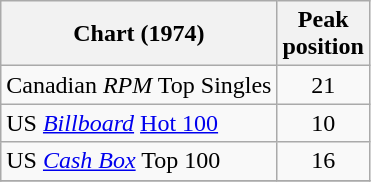<table class="wikitable sortable">
<tr>
<th>Chart (1974)</th>
<th>Peak<br>position</th>
</tr>
<tr>
<td>Canadian <em>RPM</em> Top Singles</td>
<td style="text-align:center;">21</td>
</tr>
<tr>
<td>US <em><a href='#'>Billboard</a></em> <a href='#'>Hot 100</a></td>
<td style="text-align:center;">10</td>
</tr>
<tr>
<td>US <em><a href='#'>Cash Box</a></em> Top 100</td>
<td style="text-align:center;">16</td>
</tr>
<tr>
</tr>
</table>
